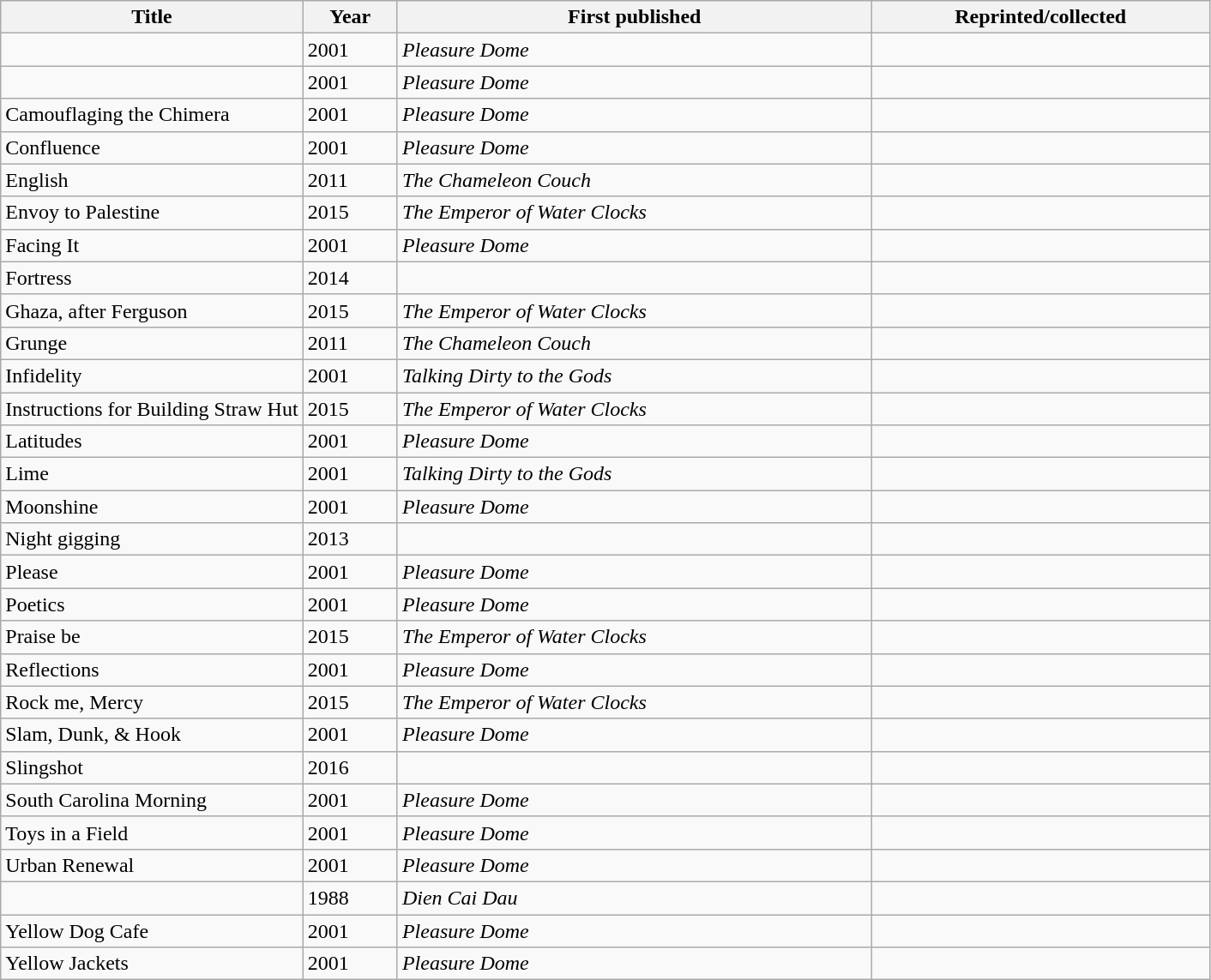<table class='wikitable sortable'>
<tr>
<th width=25%>Title</th>
<th>Year</th>
<th>First published</th>
<th>Reprinted/collected</th>
</tr>
<tr>
<td></td>
<td>2001</td>
<td><em>Pleasure Dome</em></td>
<td></td>
</tr>
<tr>
<td></td>
<td>2001</td>
<td><em>Pleasure Dome</em></td>
<td></td>
</tr>
<tr>
<td>Camouflaging the Chimera</td>
<td>2001</td>
<td><em>Pleasure Dome</em></td>
<td></td>
</tr>
<tr>
<td>Confluence</td>
<td>2001</td>
<td><em>Pleasure Dome</em></td>
<td></td>
</tr>
<tr>
<td>English</td>
<td>2011</td>
<td><em>The Chameleon Couch</em></td>
<td></td>
</tr>
<tr>
<td>Envoy to Palestine</td>
<td>2015</td>
<td><em>The Emperor of Water Clocks</em></td>
<td></td>
</tr>
<tr>
<td>Facing It</td>
<td>2001</td>
<td><em>Pleasure Dome</em></td>
<td></td>
</tr>
<tr>
<td>Fortress</td>
<td>2014</td>
<td></td>
<td></td>
</tr>
<tr>
<td>Ghaza, after Ferguson</td>
<td>2015</td>
<td><em>The Emperor of Water Clocks</em></td>
<td></td>
</tr>
<tr>
<td>Grunge</td>
<td>2011</td>
<td><em>The Chameleon Couch</em></td>
<td></td>
</tr>
<tr>
<td>Infidelity</td>
<td>2001</td>
<td><em>Talking Dirty to the Gods</em></td>
<td></td>
</tr>
<tr>
<td>Instructions for Building Straw Hut</td>
<td>2015</td>
<td><em>The Emperor of Water Clocks</em></td>
<td></td>
</tr>
<tr>
<td>Latitudes</td>
<td>2001</td>
<td><em>Pleasure Dome</em></td>
<td></td>
</tr>
<tr>
<td>Lime</td>
<td>2001</td>
<td><em>Talking Dirty to the Gods</em></td>
<td></td>
</tr>
<tr>
<td>Moonshine</td>
<td>2001</td>
<td><em>Pleasure Dome</em></td>
<td></td>
</tr>
<tr>
<td>Night gigging</td>
<td>2013</td>
<td></td>
<td></td>
</tr>
<tr>
<td>Please</td>
<td>2001</td>
<td><em>Pleasure Dome</em></td>
<td></td>
</tr>
<tr>
<td>Poetics</td>
<td>2001</td>
<td><em>Pleasure Dome</em></td>
<td></td>
</tr>
<tr>
<td>Praise be</td>
<td>2015</td>
<td><em>The Emperor of Water Clocks</em></td>
<td></td>
</tr>
<tr>
<td>Reflections</td>
<td>2001</td>
<td><em>Pleasure Dome</em></td>
<td></td>
</tr>
<tr>
<td>Rock me, Mercy</td>
<td>2015</td>
<td><em>The Emperor of Water Clocks</em></td>
<td></td>
</tr>
<tr>
<td>Slam, Dunk, & Hook</td>
<td>2001</td>
<td><em>Pleasure Dome</em></td>
<td></td>
</tr>
<tr>
<td>Slingshot</td>
<td>2016</td>
<td></td>
<td></td>
</tr>
<tr>
<td>South Carolina Morning</td>
<td>2001</td>
<td><em>Pleasure Dome</em></td>
<td></td>
</tr>
<tr>
<td>Toys in a Field</td>
<td>2001</td>
<td><em>Pleasure Dome</em></td>
<td></td>
</tr>
<tr>
<td>Urban Renewal</td>
<td>2001</td>
<td><em>Pleasure Dome</em></td>
<td></td>
</tr>
<tr>
<td></td>
<td>1988</td>
<td><em>Dien Cai Dau</em></td>
<td></td>
</tr>
<tr>
<td>Yellow Dog Cafe</td>
<td>2001</td>
<td><em>Pleasure Dome</em></td>
<td></td>
</tr>
<tr>
<td>Yellow Jackets</td>
<td>2001</td>
<td><em>Pleasure Dome</em></td>
<td></td>
</tr>
</table>
